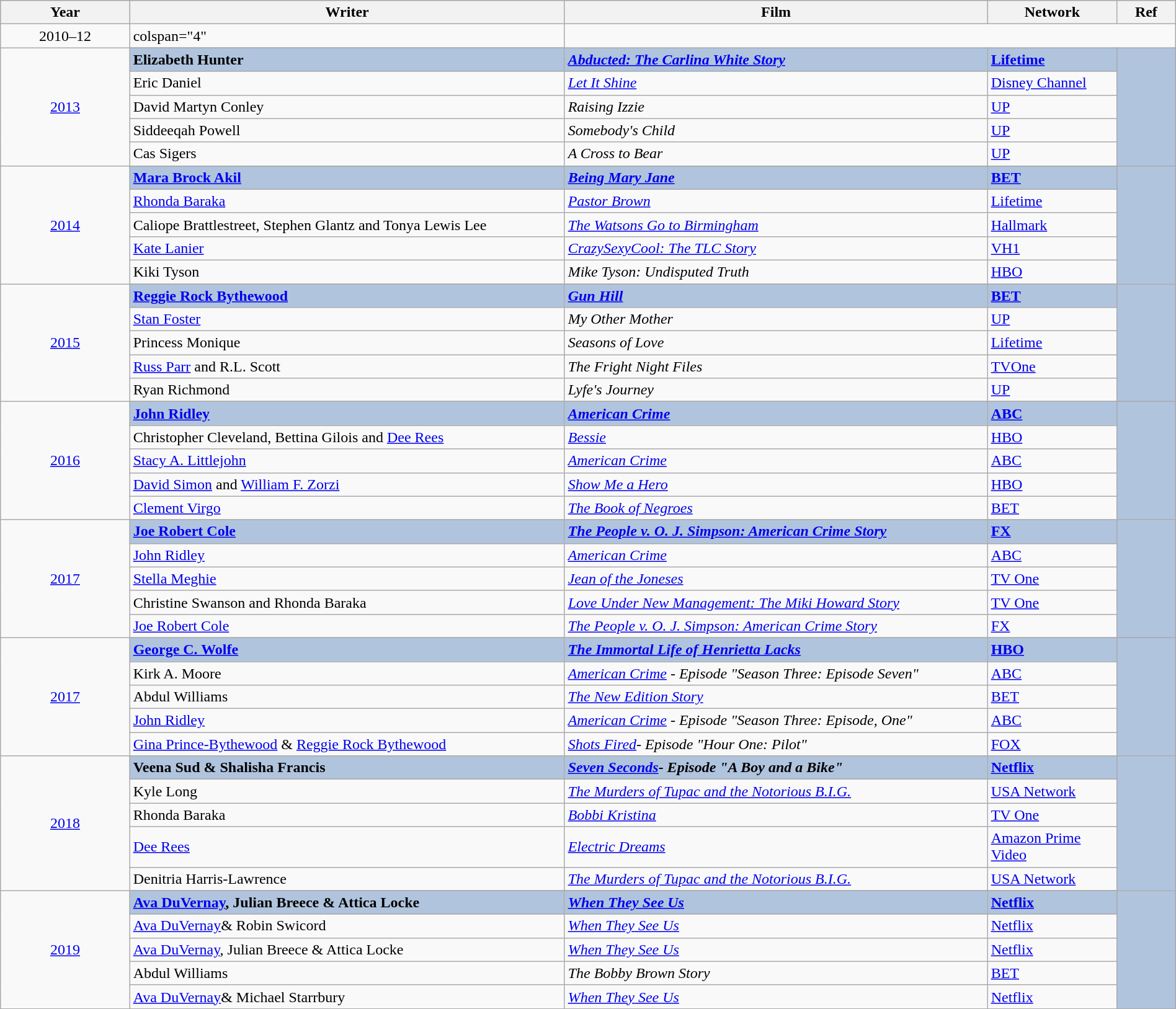<table class="wikitable" style="width:100%;">
<tr style="background:#bebebe;">
<th style="width:11%;">Year</th>
<th style="width:37%;">Writer</th>
<th style="width:36%;">Film</th>
<th style="width:11%;">Network</th>
<th style="width:5%;">Ref</th>
</tr>
<tr>
<td align="center">2010–12</td>
<td>colspan="4" </td>
</tr>
<tr>
<td rowspan="6" align="center"><a href='#'>2013</a></td>
</tr>
<tr style="background:#B0C4DE">
<td><strong>Elizabeth Hunter</strong></td>
<td><strong><em><a href='#'>Abducted: The Carlina White Story</a></em></strong></td>
<td><strong><a href='#'>Lifetime</a></strong></td>
<td rowspan="6" align="center"></td>
</tr>
<tr>
<td>Eric Daniel</td>
<td><em><a href='#'>Let It Shine</a></em></td>
<td><a href='#'>Disney Channel</a></td>
</tr>
<tr>
<td>David Martyn Conley</td>
<td><em>Raising Izzie</em></td>
<td><a href='#'>UP</a></td>
</tr>
<tr>
<td>Siddeeqah Powell</td>
<td><em>Somebody's Child</em></td>
<td><a href='#'>UP</a></td>
</tr>
<tr>
<td>Cas Sigers</td>
<td><em>A Cross to Bear</em></td>
<td><a href='#'>UP</a></td>
</tr>
<tr>
<td rowspan="6" align="center"><a href='#'>2014</a></td>
</tr>
<tr style="background:#B0C4DE">
<td><strong><a href='#'>Mara Brock Akil</a></strong></td>
<td><strong><em><a href='#'>Being Mary Jane</a></em></strong></td>
<td><strong><a href='#'>BET</a></strong></td>
<td rowspan="6" align="center"></td>
</tr>
<tr>
<td><a href='#'>Rhonda Baraka</a></td>
<td><em><a href='#'>Pastor Brown</a></em></td>
<td><a href='#'>Lifetime</a></td>
</tr>
<tr>
<td>Caliope Brattlestreet, Stephen Glantz and Tonya Lewis Lee</td>
<td><em><a href='#'>The Watsons Go to Birmingham</a></em></td>
<td><a href='#'>Hallmark</a></td>
</tr>
<tr>
<td><a href='#'>Kate Lanier</a></td>
<td><em><a href='#'>CrazySexyCool: The TLC Story</a></em></td>
<td><a href='#'>VH1</a></td>
</tr>
<tr>
<td>Kiki Tyson</td>
<td><em>Mike Tyson: Undisputed Truth</em></td>
<td><a href='#'>HBO</a></td>
</tr>
<tr>
<td rowspan="6" align="center"><a href='#'>2015</a></td>
</tr>
<tr style="background:#B0C4DE">
<td><strong><a href='#'>Reggie Rock Bythewood</a></strong></td>
<td><strong><em><a href='#'>Gun Hill</a></em></strong></td>
<td><strong><a href='#'>BET</a></strong></td>
<td rowspan="6" align="center"></td>
</tr>
<tr>
<td><a href='#'>Stan Foster</a></td>
<td><em>My Other Mother</em></td>
<td><a href='#'>UP</a></td>
</tr>
<tr>
<td>Princess Monique</td>
<td><em>Seasons of Love</em></td>
<td><a href='#'>Lifetime</a></td>
</tr>
<tr>
<td><a href='#'>Russ Parr</a> and R.L. Scott</td>
<td><em>The Fright Night Files</em></td>
<td><a href='#'>TVOne</a></td>
</tr>
<tr>
<td>Ryan Richmond</td>
<td><em>Lyfe's Journey</em></td>
<td><a href='#'>UP</a></td>
</tr>
<tr>
<td rowspan="6" align="center"><a href='#'>2016</a></td>
</tr>
<tr style="background:#B0C4DE">
<td><strong><a href='#'>John Ridley</a></strong></td>
<td><strong><em><a href='#'>American Crime</a></em></strong></td>
<td><strong><a href='#'>ABC</a></strong></td>
<td rowspan="6" align="center"></td>
</tr>
<tr>
<td>Christopher Cleveland, Bettina Gilois and <a href='#'>Dee Rees</a></td>
<td><em><a href='#'>Bessie</a></em></td>
<td><a href='#'>HBO</a></td>
</tr>
<tr>
<td><a href='#'>Stacy A. Littlejohn</a></td>
<td><em><a href='#'>American Crime</a></em></td>
<td><a href='#'>ABC</a></td>
</tr>
<tr>
<td><a href='#'>David Simon</a> and <a href='#'>William F. Zorzi</a></td>
<td><em><a href='#'>Show Me a Hero</a></em></td>
<td><a href='#'>HBO</a></td>
</tr>
<tr>
<td><a href='#'>Clement Virgo</a></td>
<td><em><a href='#'>The Book of Negroes</a></em></td>
<td><a href='#'>BET</a></td>
</tr>
<tr>
<td rowspan="6" align="center"><a href='#'>2017</a></td>
</tr>
<tr style="background:#B0C4DE">
<td><strong><a href='#'>Joe Robert Cole</a></strong></td>
<td><strong><em><a href='#'>The People v. O. J. Simpson: American Crime Story</a></em></strong></td>
<td><strong><a href='#'>FX</a></strong></td>
<td rowspan="6" align="center"></td>
</tr>
<tr>
<td><a href='#'>John Ridley</a></td>
<td><em><a href='#'>American Crime</a></em></td>
<td><a href='#'>ABC</a></td>
</tr>
<tr>
<td><a href='#'>Stella Meghie</a></td>
<td><em><a href='#'>Jean of the Joneses</a></em></td>
<td><a href='#'>TV One</a></td>
</tr>
<tr>
<td>Christine Swanson and Rhonda Baraka</td>
<td><em><a href='#'>Love Under New Management: The Miki Howard Story</a></em></td>
<td><a href='#'>TV One</a></td>
</tr>
<tr>
<td><a href='#'>Joe Robert Cole</a></td>
<td><em><a href='#'>The People v. O. J. Simpson: American Crime Story</a></em></td>
<td><a href='#'>FX</a></td>
</tr>
<tr>
<td rowspan="6" align="center"><a href='#'>2017</a></td>
</tr>
<tr style="background:#B0C4DE">
<td><strong><a href='#'>George C. Wolfe</a></strong></td>
<td><strong><em><a href='#'>The Immortal Life of Henrietta Lacks</a></em></strong></td>
<td><strong><a href='#'>HBO</a></strong></td>
<td rowspan="6" align="center"></td>
</tr>
<tr>
<td>Kirk A. Moore</td>
<td><em><a href='#'>American Crime</a> - Episode "Season Three: Episode Seven"</em></td>
<td><a href='#'>ABC</a></td>
</tr>
<tr>
<td>Abdul Williams</td>
<td><em><a href='#'>The New Edition Story</a></em></td>
<td><a href='#'>BET</a></td>
</tr>
<tr>
<td><a href='#'>John Ridley</a></td>
<td><em><a href='#'>American Crime</a> - Episode "Season Three: Episode, One"</em></td>
<td><a href='#'>ABC</a></td>
</tr>
<tr>
<td><a href='#'>Gina Prince-Bythewood</a> & <a href='#'>Reggie Rock Bythewood</a></td>
<td><em><a href='#'>Shots Fired</a>- Episode "Hour One: Pilot"</em></td>
<td><a href='#'>FOX</a></td>
</tr>
<tr>
<td rowspan="6" align="center"><a href='#'>2018</a></td>
</tr>
<tr style="background:#B0C4DE">
<td><strong>Veena Sud & Shalisha Francis</strong></td>
<td><strong><em><a href='#'>Seven Seconds</a>- Episode "A Boy and a Bike"</em></strong></td>
<td><strong><a href='#'>Netflix</a></strong></td>
<td rowspan="6" align="center"></td>
</tr>
<tr>
<td>Kyle Long</td>
<td><em><a href='#'>The Murders of Tupac and the Notorious B.I.G.</a></em></td>
<td><a href='#'>USA Network</a></td>
</tr>
<tr>
<td>Rhonda Baraka</td>
<td><em><a href='#'>Bobbi Kristina</a></em></td>
<td><a href='#'>TV One</a></td>
</tr>
<tr>
<td><a href='#'>Dee Rees</a></td>
<td><em><a href='#'>Electric Dreams</a></em></td>
<td><a href='#'>Amazon Prime Video</a></td>
</tr>
<tr>
<td>Denitria Harris-Lawrence</td>
<td><em><a href='#'>The Murders of Tupac and the Notorious B.I.G.</a></em></td>
<td><a href='#'>USA Network</a></td>
</tr>
<tr>
<td rowspan="6" align="center"><a href='#'>2019</a></td>
</tr>
<tr style="background:#B0C4DE">
<td><strong><a href='#'>Ava DuVernay</a>, Julian Breece & Attica Locke</strong></td>
<td><strong><em><a href='#'>When They See Us</a></em></strong></td>
<td><strong><a href='#'>Netflix</a></strong></td>
<td rowspan="6" align="center"></td>
</tr>
<tr>
<td><a href='#'>Ava DuVernay</a>& Robin Swicord</td>
<td><em><a href='#'>When They See Us</a></em></td>
<td><a href='#'>Netflix</a></td>
</tr>
<tr>
<td><a href='#'>Ava DuVernay</a>, Julian Breece & Attica Locke</td>
<td><em><a href='#'>When They See Us</a></em></td>
<td><a href='#'>Netflix</a></td>
</tr>
<tr>
<td>Abdul Williams</td>
<td><em>The Bobby Brown Story</em></td>
<td><a href='#'>BET</a></td>
</tr>
<tr>
<td><a href='#'>Ava DuVernay</a>& Michael Starrbury</td>
<td><em><a href='#'>When They See Us</a></em></td>
<td><a href='#'>Netflix</a></td>
</tr>
</table>
